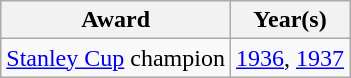<table class="wikitable">
<tr>
<th>Award</th>
<th>Year(s)</th>
</tr>
<tr>
<td><a href='#'>Stanley Cup</a> champion</td>
<td><a href='#'>1936</a>, <a href='#'>1937</a></td>
</tr>
</table>
